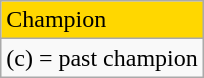<table class="wikitable">
<tr style="background:gold">
<td>Champion</td>
</tr>
<tr>
<td>(c) = past champion</td>
</tr>
</table>
